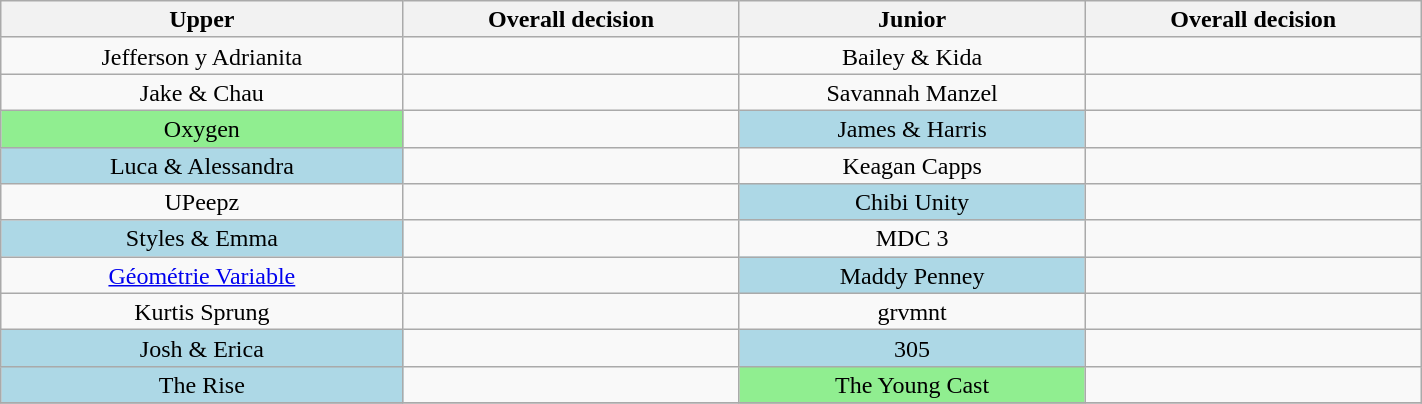<table class="wikitable" style="text-align:center; line-height:17px; width:75%;">
<tr>
<th scope="col">Upper</th>
<th scope="col">Overall decision</th>
<th scope="col">Junior</th>
<th scope="col">Overall decision</th>
</tr>
<tr>
<td>Jefferson y Adrianita</td>
<td></td>
<td>Bailey & Kida</td>
<td></td>
</tr>
<tr>
<td>Jake & Chau</td>
<td></td>
<td>Savannah Manzel</td>
<td></td>
</tr>
<tr>
<td style="background:lightgreen">Oxygen</td>
<td></td>
<td style="background:lightblue">James & Harris</td>
<td></td>
</tr>
<tr>
<td style="background:lightblue">Luca & Alessandra</td>
<td></td>
<td>Keagan Capps</td>
<td></td>
</tr>
<tr>
<td>UPeepz</td>
<td></td>
<td style="background:lightblue">Chibi Unity</td>
<td></td>
</tr>
<tr>
<td style="background:lightblue">Styles & Emma</td>
<td></td>
<td>MDC 3</td>
<td></td>
</tr>
<tr>
<td><a href='#'>Géométrie Variable</a></td>
<td></td>
<td style="background:lightblue">Maddy Penney</td>
<td></td>
</tr>
<tr>
<td>Kurtis Sprung</td>
<td></td>
<td>grvmnt</td>
<td></td>
</tr>
<tr>
<td style="background:lightblue">Josh & Erica</td>
<td></td>
<td style="background:lightblue">305</td>
<td></td>
</tr>
<tr>
<td style="background:lightblue">The Rise</td>
<td></td>
<td style="background:lightgreen">The Young Cast</td>
<td></td>
</tr>
<tr>
</tr>
</table>
